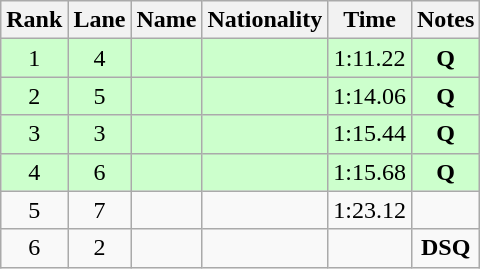<table class="wikitable sortable" style="text-align:center">
<tr>
<th>Rank</th>
<th>Lane</th>
<th>Name</th>
<th>Nationality</th>
<th>Time</th>
<th>Notes</th>
</tr>
<tr bgcolor=ccffcc>
<td>1</td>
<td>4</td>
<td align=left></td>
<td align=left></td>
<td>1:11.22</td>
<td><strong>Q</strong></td>
</tr>
<tr bgcolor=ccffcc>
<td>2</td>
<td>5</td>
<td align=left></td>
<td align=left></td>
<td>1:14.06</td>
<td><strong>Q</strong></td>
</tr>
<tr bgcolor=ccffcc>
<td>3</td>
<td>3</td>
<td align=left></td>
<td align=left></td>
<td>1:15.44</td>
<td><strong>Q</strong></td>
</tr>
<tr bgcolor=ccffcc>
<td>4</td>
<td>6</td>
<td align=left></td>
<td align=left></td>
<td>1:15.68</td>
<td><strong>Q</strong></td>
</tr>
<tr>
<td>5</td>
<td>7</td>
<td align=left></td>
<td align=left></td>
<td>1:23.12</td>
<td></td>
</tr>
<tr>
<td>6</td>
<td>2</td>
<td align=left></td>
<td align=left></td>
<td></td>
<td><strong>DSQ</strong></td>
</tr>
</table>
